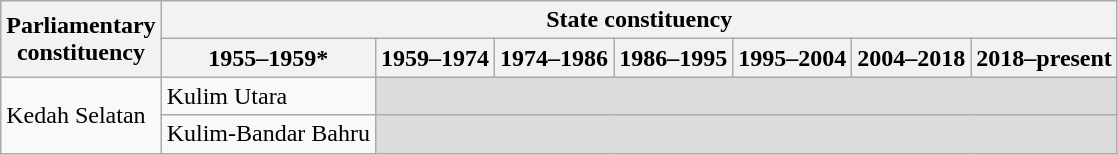<table class="wikitable">
<tr>
<th rowspan="2">Parliamentary<br>constituency</th>
<th colspan="7">State constituency</th>
</tr>
<tr>
<th>1955–1959*</th>
<th>1959–1974</th>
<th>1974–1986</th>
<th>1986–1995</th>
<th>1995–2004</th>
<th>2004–2018</th>
<th>2018–present</th>
</tr>
<tr>
<td rowspan="2">Kedah Selatan</td>
<td>Kulim Utara</td>
<td colspan="6" bgcolor="dcdcdc"></td>
</tr>
<tr>
<td>Kulim-Bandar Bahru</td>
<td colspan="6" bgcolor="dcdcdc"></td>
</tr>
</table>
